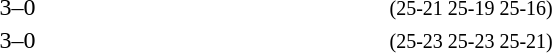<table>
<tr>
<th width=200></th>
<th width=80></th>
<th width=200></th>
<th width=220></th>
</tr>
<tr>
<td align=right><strong></strong></td>
<td align=center>3–0</td>
<td></td>
<td><small>(25-21 25-19 25-16)</small></td>
</tr>
<tr>
<td align=right><strong></strong></td>
<td align=center>3–0</td>
<td></td>
<td><small>(25-23 25-23 25-21)</small></td>
</tr>
</table>
